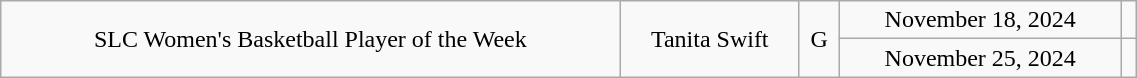<table class="wikitable" style="width: 60%;text-align: center;">
<tr align="center">
<td rowspan="2">SLC Women's Basketball Player of the Week</td>
<td rowspan="2">Tanita Swift</td>
<td rowspan="2">G</td>
<td>November 18, 2024</td>
<td></td>
</tr>
<tr align="center">
<td>November 25, 2024</td>
<td></td>
</tr>
</table>
